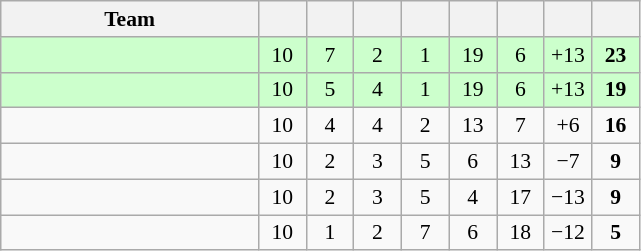<table class="wikitable" style="text-align: center; font-size: 90%;">
<tr>
<th width=165>Team</th>
<th width=25></th>
<th width=25></th>
<th width=25></th>
<th width=25></th>
<th width=25></th>
<th width=25></th>
<th width=25></th>
<th width=25></th>
</tr>
<tr style="background:#cfc;">
<td align=left></td>
<td>10</td>
<td>7</td>
<td>2</td>
<td>1</td>
<td>19</td>
<td>6</td>
<td>+13</td>
<td><strong>23</strong></td>
</tr>
<tr style="background:#cfc;">
<td align=left></td>
<td>10</td>
<td>5</td>
<td>4</td>
<td>1</td>
<td>19</td>
<td>6</td>
<td>+13</td>
<td><strong>19</strong></td>
</tr>
<tr>
<td align=left></td>
<td>10</td>
<td>4</td>
<td>4</td>
<td>2</td>
<td>13</td>
<td>7</td>
<td>+6</td>
<td><strong>16</strong></td>
</tr>
<tr>
<td align=left></td>
<td>10</td>
<td>2</td>
<td>3</td>
<td>5</td>
<td>6</td>
<td>13</td>
<td>−7</td>
<td><strong>9</strong></td>
</tr>
<tr>
<td align=left></td>
<td>10</td>
<td>2</td>
<td>3</td>
<td>5</td>
<td>4</td>
<td>17</td>
<td>−13</td>
<td><strong>9</strong></td>
</tr>
<tr>
<td align=left></td>
<td>10</td>
<td>1</td>
<td>2</td>
<td>7</td>
<td>6</td>
<td>18</td>
<td>−12</td>
<td><strong>5</strong></td>
</tr>
</table>
